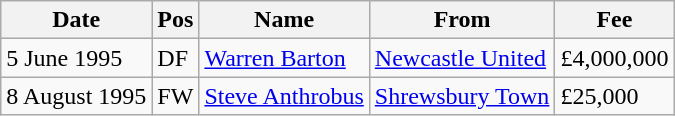<table class="wikitable">
<tr>
<th>Date</th>
<th>Pos</th>
<th>Name</th>
<th>From</th>
<th>Fee</th>
</tr>
<tr>
<td>5 June 1995</td>
<td>DF</td>
<td><a href='#'>Warren Barton</a></td>
<td><a href='#'>Newcastle United</a></td>
<td>£4,000,000</td>
</tr>
<tr>
<td>8 August 1995</td>
<td>FW</td>
<td><a href='#'>Steve Anthrobus</a></td>
<td><a href='#'>Shrewsbury Town</a></td>
<td>£25,000</td>
</tr>
</table>
